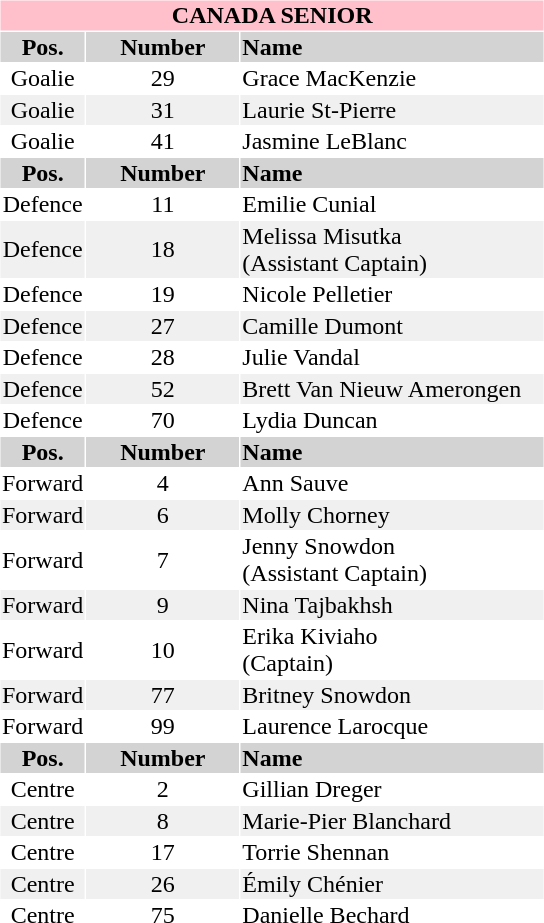<table border="0" cellspacing="1" cellpadding="1">
<tr bgcolor=pink>
<th colspan=3>CANADA SENIOR</th>
</tr>
<tr bgcolor=lightgrey>
<th width=40>Pos.</th>
<th width=100>Number</th>
<th align=left width=100>Name</th>
</tr>
<tr>
<td align=center>Goalie</td>
<td align=center>29</td>
<td>Grace MacKenzie</td>
</tr>
<tr bgcolor="#f0f0f0">
<td align=center>Goalie</td>
<td align=center>31</td>
<td>Laurie St-Pierre</td>
</tr>
<tr>
<td align=center>Goalie</td>
<td align=center>41</td>
<td>Jasmine LeBlanc</td>
</tr>
<tr bgcolor=lightgrey>
<th width=40>Pos.</th>
<th width=100>Number</th>
<th align=left width=200>Name</th>
</tr>
<tr>
<td align=center>Defence</td>
<td align=center>11</td>
<td>Emilie Cunial</td>
</tr>
<tr bgcolor="#f0f0f0">
<td align=center>Defence</td>
<td align=center>18</td>
<td>Melissa Misutka<br>(Assistant Captain)</td>
</tr>
<tr>
<td align=center>Defence</td>
<td align=center>19</td>
<td>Nicole Pelletier</td>
</tr>
<tr bgcolor="#f0f0f0">
<td align=center>Defence</td>
<td align=center>27</td>
<td>Camille Dumont</td>
</tr>
<tr>
<td align=center>Defence</td>
<td align=center>28</td>
<td>Julie Vandal</td>
</tr>
<tr bgcolor="#f0f0f0">
<td align=center>Defence</td>
<td align=center>52</td>
<td>Brett Van Nieuw Amerongen</td>
</tr>
<tr>
<td align=center>Defence</td>
<td align=center>70</td>
<td>Lydia Duncan</td>
</tr>
<tr bgcolor=lightgrey>
<th width=40>Pos.</th>
<th width=100>Number</th>
<th align=left width=100>Name</th>
</tr>
<tr>
<td align=center>Forward</td>
<td align=center>4</td>
<td>Ann Sauve</td>
</tr>
<tr bgcolor="#f0f0f0">
<td align=center>Forward</td>
<td align=center>6</td>
<td>Molly Chorney</td>
</tr>
<tr>
<td align=center>Forward</td>
<td align=center>7</td>
<td>Jenny Snowdon<br>(Assistant Captain)</td>
</tr>
<tr bgcolor="#f0f0f0">
<td align=center>Forward</td>
<td align=center>9</td>
<td>Nina Tajbakhsh</td>
</tr>
<tr>
<td align=center>Forward</td>
<td align=center>10</td>
<td>Erika Kiviaho<br>(Captain)</td>
</tr>
<tr bgcolor="#f0f0f0">
<td align=center>Forward</td>
<td align=center>77</td>
<td>Britney Snowdon</td>
</tr>
<tr>
<td align=center>Forward</td>
<td align=center>99</td>
<td>Laurence Larocque</td>
</tr>
<tr bgcolor=lightgrey>
<th width=40>Pos.</th>
<th width=100>Number</th>
<th align=left width=100>Name</th>
</tr>
<tr>
<td align=center>Centre</td>
<td align=center>2</td>
<td>Gillian Dreger</td>
</tr>
<tr bgcolor="#f0f0f0">
<td align=center>Centre</td>
<td align=center>8</td>
<td>Marie-Pier Blanchard</td>
</tr>
<tr>
<td align=center>Centre</td>
<td align=center>17</td>
<td>Torrie Shennan</td>
</tr>
<tr bgcolor="#f0f0f0">
<td align=center>Centre</td>
<td align=center>26</td>
<td>Émily Chénier</td>
</tr>
<tr>
<td align=center>Centre</td>
<td align=center>75</td>
<td>Danielle Bechard</td>
</tr>
</table>
